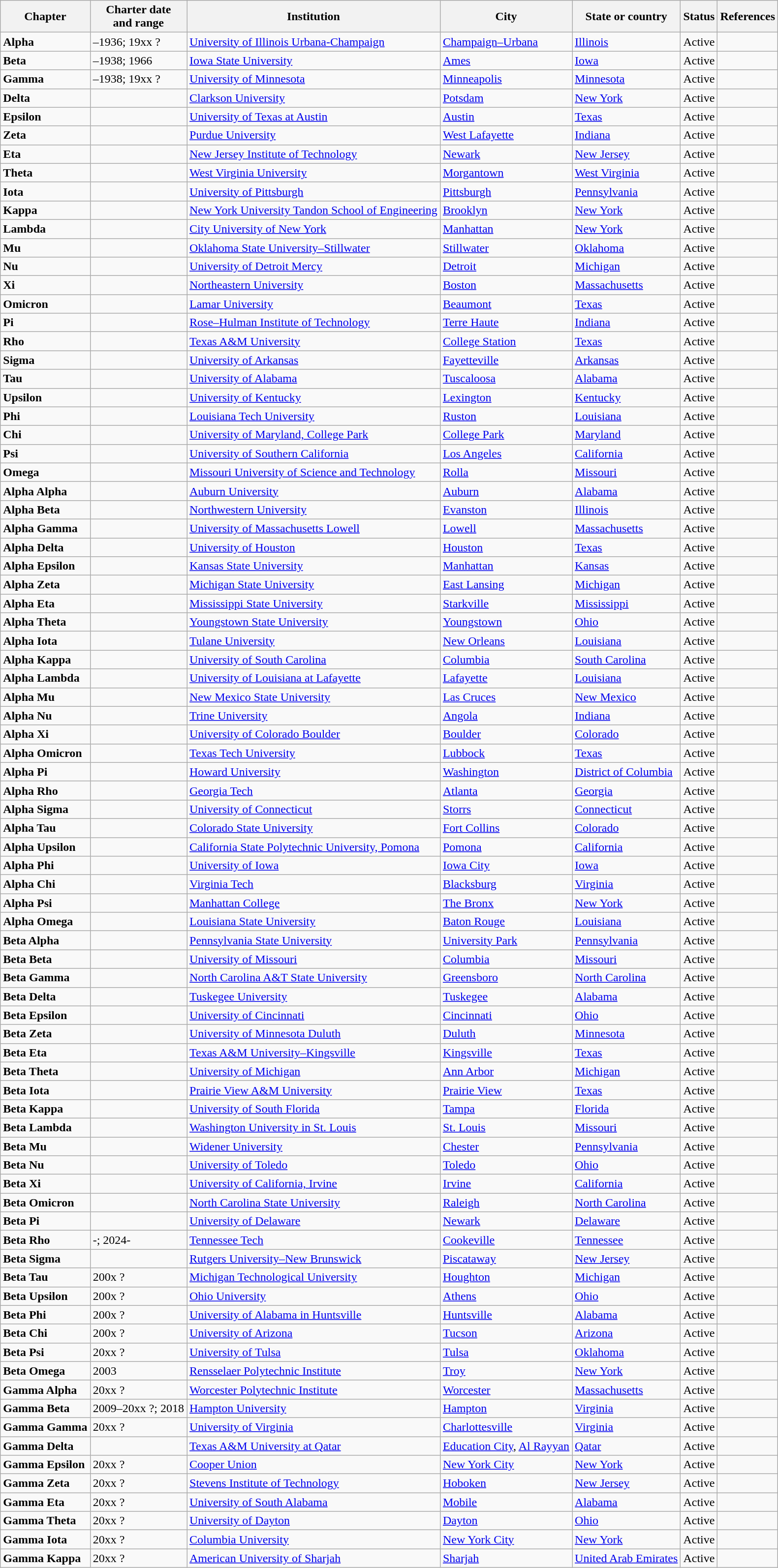<table class="wikitable sortable">
<tr>
<th>Chapter</th>
<th>Charter date<br>and range</th>
<th>Institution</th>
<th>City</th>
<th>State or country</th>
<th>Status</th>
<th>References</th>
</tr>
<tr>
<td><strong>Alpha</strong></td>
<td>–1936; 19xx ?</td>
<td><a href='#'>University of Illinois Urbana-Champaign</a></td>
<td><a href='#'>Champaign–Urbana</a></td>
<td><a href='#'>Illinois</a></td>
<td>Active</td>
<td></td>
</tr>
<tr>
<td><strong>Beta</strong></td>
<td>–1938; 1966</td>
<td><a href='#'>Iowa State University</a></td>
<td><a href='#'>Ames</a></td>
<td><a href='#'>Iowa</a></td>
<td>Active</td>
<td></td>
</tr>
<tr>
<td><strong>Gamma</strong></td>
<td>–1938; 19xx ?</td>
<td><a href='#'>University of Minnesota</a></td>
<td><a href='#'>Minneapolis</a></td>
<td><a href='#'>Minnesota</a></td>
<td>Active</td>
<td></td>
</tr>
<tr>
<td><strong>Delta</strong></td>
<td></td>
<td><a href='#'>Clarkson University</a></td>
<td><a href='#'>Potsdam</a></td>
<td><a href='#'>New York</a></td>
<td>Active</td>
<td></td>
</tr>
<tr>
<td><strong>Epsilon</strong></td>
<td></td>
<td><a href='#'>University of Texas at Austin</a></td>
<td><a href='#'>Austin</a></td>
<td><a href='#'>Texas</a></td>
<td>Active</td>
<td></td>
</tr>
<tr>
<td><strong>Zeta</strong></td>
<td></td>
<td><a href='#'>Purdue University</a></td>
<td><a href='#'>West Lafayette</a></td>
<td><a href='#'>Indiana</a></td>
<td>Active</td>
<td></td>
</tr>
<tr>
<td><strong>Eta</strong></td>
<td></td>
<td><a href='#'>New Jersey Institute of Technology</a></td>
<td><a href='#'>Newark</a></td>
<td><a href='#'>New Jersey</a></td>
<td>Active</td>
<td></td>
</tr>
<tr>
<td><strong>Theta</strong></td>
<td></td>
<td><a href='#'>West Virginia University</a></td>
<td><a href='#'>Morgantown</a></td>
<td><a href='#'>West Virginia</a></td>
<td>Active</td>
<td></td>
</tr>
<tr>
<td><strong>Iota</strong></td>
<td></td>
<td><a href='#'>University of Pittsburgh</a></td>
<td><a href='#'>Pittsburgh</a></td>
<td><a href='#'>Pennsylvania</a></td>
<td>Active</td>
<td></td>
</tr>
<tr>
<td><strong>Kappa</strong></td>
<td></td>
<td><a href='#'>New York University Tandon School of Engineering</a></td>
<td><a href='#'>Brooklyn</a></td>
<td><a href='#'>New York</a></td>
<td>Active</td>
<td></td>
</tr>
<tr>
<td><strong>Lambda</strong></td>
<td></td>
<td><a href='#'>City University of New York</a></td>
<td><a href='#'>Manhattan</a></td>
<td><a href='#'>New York</a></td>
<td>Active</td>
<td></td>
</tr>
<tr>
<td><strong>Mu</strong></td>
<td></td>
<td><a href='#'>Oklahoma State University–Stillwater</a></td>
<td><a href='#'>Stillwater</a></td>
<td><a href='#'>Oklahoma</a></td>
<td>Active</td>
<td></td>
</tr>
<tr>
<td><strong>Nu</strong></td>
<td></td>
<td><a href='#'>University of Detroit Mercy</a></td>
<td><a href='#'>Detroit</a></td>
<td><a href='#'>Michigan</a></td>
<td>Active</td>
<td></td>
</tr>
<tr>
<td><strong>Xi</strong></td>
<td></td>
<td><a href='#'>Northeastern University</a></td>
<td><a href='#'>Boston</a></td>
<td><a href='#'>Massachusetts</a></td>
<td>Active</td>
<td></td>
</tr>
<tr>
<td><strong>Omicron</strong></td>
<td></td>
<td><a href='#'>Lamar University</a></td>
<td><a href='#'>Beaumont</a></td>
<td><a href='#'>Texas</a></td>
<td>Active</td>
<td></td>
</tr>
<tr>
<td><strong>Pi</strong></td>
<td></td>
<td><a href='#'>Rose–Hulman Institute of Technology</a></td>
<td><a href='#'>Terre Haute</a></td>
<td><a href='#'>Indiana</a></td>
<td>Active</td>
<td></td>
</tr>
<tr>
<td><strong>Rho</strong></td>
<td></td>
<td><a href='#'>Texas A&M University</a></td>
<td><a href='#'>College Station</a></td>
<td><a href='#'>Texas</a></td>
<td>Active</td>
<td></td>
</tr>
<tr>
<td><strong>Sigma</strong></td>
<td></td>
<td><a href='#'>University of Arkansas</a></td>
<td><a href='#'>Fayetteville</a></td>
<td><a href='#'>Arkansas</a></td>
<td>Active</td>
<td></td>
</tr>
<tr>
<td><strong>Tau</strong></td>
<td></td>
<td><a href='#'>University of Alabama</a></td>
<td><a href='#'>Tuscaloosa</a></td>
<td><a href='#'>Alabama</a></td>
<td>Active</td>
<td></td>
</tr>
<tr>
<td><strong>Upsilon</strong></td>
<td></td>
<td><a href='#'>University of Kentucky</a></td>
<td><a href='#'>Lexington</a></td>
<td><a href='#'>Kentucky</a></td>
<td>Active</td>
<td></td>
</tr>
<tr>
<td><strong>Phi</strong></td>
<td></td>
<td><a href='#'>Louisiana Tech University</a></td>
<td><a href='#'>Ruston</a></td>
<td><a href='#'>Louisiana</a></td>
<td>Active</td>
<td></td>
</tr>
<tr>
<td><strong>Chi</strong></td>
<td></td>
<td><a href='#'>University of Maryland, College Park</a></td>
<td><a href='#'>College Park</a></td>
<td><a href='#'>Maryland</a></td>
<td>Active</td>
<td></td>
</tr>
<tr>
<td><strong>Psi</strong></td>
<td></td>
<td><a href='#'>University of Southern California</a></td>
<td><a href='#'>Los Angeles</a></td>
<td><a href='#'>California</a></td>
<td>Active</td>
<td></td>
</tr>
<tr>
<td><strong>Omega</strong></td>
<td></td>
<td><a href='#'>Missouri University of Science and Technology</a></td>
<td><a href='#'>Rolla</a></td>
<td><a href='#'>Missouri</a></td>
<td>Active</td>
<td></td>
</tr>
<tr>
<td><strong>Alpha Alpha</strong></td>
<td></td>
<td><a href='#'>Auburn University</a></td>
<td><a href='#'>Auburn</a></td>
<td><a href='#'>Alabama</a></td>
<td>Active</td>
<td></td>
</tr>
<tr>
<td><strong>Alpha Beta</strong></td>
<td></td>
<td><a href='#'>Northwestern University</a></td>
<td><a href='#'>Evanston</a></td>
<td><a href='#'>Illinois</a></td>
<td>Active</td>
<td></td>
</tr>
<tr>
<td><strong>Alpha Gamma</strong></td>
<td></td>
<td><a href='#'>University of Massachusetts Lowell</a></td>
<td><a href='#'>Lowell</a></td>
<td><a href='#'>Massachusetts</a></td>
<td>Active</td>
<td></td>
</tr>
<tr>
<td><strong>Alpha Delta</strong></td>
<td></td>
<td><a href='#'>University of Houston</a></td>
<td><a href='#'>Houston</a></td>
<td><a href='#'>Texas</a></td>
<td>Active</td>
<td></td>
</tr>
<tr>
<td><strong>Alpha Epsilon</strong></td>
<td></td>
<td><a href='#'>Kansas State University</a></td>
<td><a href='#'>Manhattan</a></td>
<td><a href='#'>Kansas</a></td>
<td>Active</td>
<td></td>
</tr>
<tr>
<td><strong>Alpha Zeta</strong></td>
<td></td>
<td><a href='#'>Michigan State University</a></td>
<td><a href='#'>East Lansing</a></td>
<td><a href='#'>Michigan</a></td>
<td>Active</td>
<td></td>
</tr>
<tr>
<td><strong>Alpha Eta</strong></td>
<td></td>
<td><a href='#'>Mississippi State University</a></td>
<td><a href='#'>Starkville</a></td>
<td><a href='#'>Mississippi</a></td>
<td>Active</td>
<td></td>
</tr>
<tr>
<td><strong>Alpha Theta</strong></td>
<td></td>
<td><a href='#'>Youngstown State University</a></td>
<td><a href='#'>Youngstown</a></td>
<td><a href='#'>Ohio</a></td>
<td>Active</td>
<td></td>
</tr>
<tr>
<td><strong>Alpha Iota</strong></td>
<td></td>
<td><a href='#'>Tulane University</a></td>
<td><a href='#'>New Orleans</a></td>
<td><a href='#'>Louisiana</a></td>
<td>Active</td>
<td></td>
</tr>
<tr>
<td><strong>Alpha Kappa</strong></td>
<td></td>
<td><a href='#'>University of South Carolina</a></td>
<td><a href='#'>Columbia</a></td>
<td><a href='#'>South Carolina</a></td>
<td>Active</td>
<td></td>
</tr>
<tr>
<td><strong>Alpha Lambda</strong></td>
<td></td>
<td><a href='#'>University of Louisiana at Lafayette</a></td>
<td><a href='#'>Lafayette</a></td>
<td><a href='#'>Louisiana</a></td>
<td>Active</td>
<td></td>
</tr>
<tr>
<td><strong>Alpha Mu</strong></td>
<td></td>
<td><a href='#'>New Mexico State University</a></td>
<td><a href='#'>Las Cruces</a></td>
<td><a href='#'>New Mexico</a></td>
<td>Active</td>
<td></td>
</tr>
<tr>
<td><strong>Alpha Nu</strong></td>
<td></td>
<td><a href='#'>Trine University</a></td>
<td><a href='#'>Angola</a></td>
<td><a href='#'>Indiana</a></td>
<td>Active</td>
<td></td>
</tr>
<tr>
<td><strong>Alpha Xi</strong></td>
<td></td>
<td><a href='#'>University of Colorado Boulder</a></td>
<td><a href='#'>Boulder</a></td>
<td><a href='#'>Colorado</a></td>
<td>Active</td>
<td></td>
</tr>
<tr>
<td><strong>Alpha Omicron</strong></td>
<td></td>
<td><a href='#'>Texas Tech University</a></td>
<td><a href='#'>Lubbock</a></td>
<td><a href='#'>Texas</a></td>
<td>Active</td>
<td></td>
</tr>
<tr>
<td><strong>Alpha Pi</strong></td>
<td></td>
<td><a href='#'>Howard University</a></td>
<td><a href='#'>Washington</a></td>
<td><a href='#'>District of Columbia</a></td>
<td>Active</td>
<td></td>
</tr>
<tr>
<td><strong>Alpha Rho</strong></td>
<td></td>
<td><a href='#'>Georgia Tech</a></td>
<td><a href='#'>Atlanta</a></td>
<td><a href='#'>Georgia</a></td>
<td>Active</td>
<td></td>
</tr>
<tr>
<td><strong>Alpha Sigma</strong></td>
<td></td>
<td><a href='#'>University of Connecticut</a></td>
<td><a href='#'>Storrs</a></td>
<td><a href='#'>Connecticut</a></td>
<td>Active</td>
<td></td>
</tr>
<tr>
<td><strong>Alpha Tau</strong></td>
<td></td>
<td><a href='#'>Colorado State University</a></td>
<td><a href='#'>Fort Collins</a></td>
<td><a href='#'>Colorado</a></td>
<td>Active</td>
<td></td>
</tr>
<tr>
<td><strong>Alpha Upsilon</strong></td>
<td></td>
<td><a href='#'>California State Polytechnic University, Pomona</a></td>
<td><a href='#'>Pomona</a></td>
<td><a href='#'>California</a></td>
<td>Active</td>
<td></td>
</tr>
<tr>
<td><strong>Alpha Phi</strong></td>
<td></td>
<td><a href='#'>University of Iowa</a></td>
<td><a href='#'>Iowa City</a></td>
<td><a href='#'>Iowa</a></td>
<td>Active</td>
<td></td>
</tr>
<tr>
<td><strong>Alpha Chi</strong></td>
<td></td>
<td><a href='#'>Virginia Tech</a></td>
<td><a href='#'>Blacksburg</a></td>
<td><a href='#'>Virginia</a></td>
<td>Active</td>
<td></td>
</tr>
<tr>
<td><strong>Alpha Psi</strong></td>
<td></td>
<td><a href='#'>Manhattan College</a></td>
<td><a href='#'>The Bronx</a></td>
<td><a href='#'>New York</a></td>
<td>Active</td>
<td></td>
</tr>
<tr>
<td><strong>Alpha Omega</strong></td>
<td></td>
<td><a href='#'>Louisiana State University</a></td>
<td><a href='#'>Baton Rouge</a></td>
<td><a href='#'>Louisiana</a></td>
<td>Active</td>
<td></td>
</tr>
<tr>
<td><strong>Beta Alpha</strong></td>
<td></td>
<td><a href='#'>Pennsylvania State University</a></td>
<td><a href='#'>University Park</a></td>
<td><a href='#'>Pennsylvania</a></td>
<td>Active</td>
<td></td>
</tr>
<tr>
<td><strong>Beta Beta</strong></td>
<td></td>
<td><a href='#'>University of Missouri</a></td>
<td><a href='#'>Columbia</a></td>
<td><a href='#'>Missouri</a></td>
<td>Active</td>
<td></td>
</tr>
<tr>
<td><strong>Beta Gamma</strong></td>
<td></td>
<td><a href='#'>North Carolina A&T State University</a></td>
<td><a href='#'>Greensboro</a></td>
<td><a href='#'>North Carolina</a></td>
<td>Active</td>
<td></td>
</tr>
<tr>
<td><strong>Beta Delta</strong></td>
<td></td>
<td><a href='#'>Tuskegee University</a></td>
<td><a href='#'>Tuskegee</a></td>
<td><a href='#'>Alabama</a></td>
<td>Active</td>
<td></td>
</tr>
<tr>
<td><strong>Beta Epsilon</strong></td>
<td></td>
<td><a href='#'>University of Cincinnati</a></td>
<td><a href='#'>Cincinnati</a></td>
<td><a href='#'>Ohio</a></td>
<td>Active</td>
<td></td>
</tr>
<tr>
<td><strong>Beta Zeta</strong></td>
<td></td>
<td><a href='#'>University of Minnesota Duluth</a></td>
<td><a href='#'>Duluth</a></td>
<td><a href='#'>Minnesota</a></td>
<td>Active</td>
<td></td>
</tr>
<tr>
<td><strong>Beta Eta</strong></td>
<td></td>
<td><a href='#'>Texas A&M University–Kingsville</a></td>
<td><a href='#'>Kingsville</a></td>
<td><a href='#'>Texas</a></td>
<td>Active</td>
<td></td>
</tr>
<tr>
<td><strong>Beta Theta</strong></td>
<td></td>
<td><a href='#'>University of Michigan</a></td>
<td><a href='#'>Ann Arbor</a></td>
<td><a href='#'>Michigan</a></td>
<td>Active</td>
<td></td>
</tr>
<tr>
<td><strong>Beta Iota</strong></td>
<td></td>
<td><a href='#'>Prairie View A&M University</a></td>
<td><a href='#'>Prairie View</a></td>
<td><a href='#'>Texas</a></td>
<td>Active</td>
<td></td>
</tr>
<tr>
<td><strong>Beta Kappa</strong></td>
<td></td>
<td><a href='#'>University of South Florida</a></td>
<td><a href='#'>Tampa</a></td>
<td><a href='#'>Florida</a></td>
<td>Active</td>
<td></td>
</tr>
<tr>
<td><strong>Beta Lambda</strong></td>
<td></td>
<td><a href='#'>Washington University in St. Louis</a></td>
<td><a href='#'>St. Louis</a></td>
<td><a href='#'>Missouri</a></td>
<td>Active</td>
<td></td>
</tr>
<tr>
<td><strong>Beta Mu</strong></td>
<td></td>
<td><a href='#'>Widener University</a></td>
<td><a href='#'>Chester</a></td>
<td><a href='#'>Pennsylvania</a></td>
<td>Active</td>
<td></td>
</tr>
<tr>
<td><strong>Beta Nu</strong></td>
<td></td>
<td><a href='#'>University of Toledo</a></td>
<td><a href='#'>Toledo</a></td>
<td><a href='#'>Ohio</a></td>
<td>Active</td>
<td></td>
</tr>
<tr>
<td><strong>Beta Xi</strong></td>
<td></td>
<td><a href='#'>University of California, Irvine</a></td>
<td><a href='#'>Irvine</a></td>
<td><a href='#'>California</a></td>
<td>Active</td>
<td></td>
</tr>
<tr>
<td><strong>Beta Omicron</strong></td>
<td></td>
<td><a href='#'>North Carolina State University</a></td>
<td><a href='#'>Raleigh</a></td>
<td><a href='#'>North Carolina</a></td>
<td>Active</td>
<td></td>
</tr>
<tr>
<td><strong>Beta Pi</strong></td>
<td></td>
<td><a href='#'>University of Delaware</a></td>
<td><a href='#'>Newark</a></td>
<td><a href='#'>Delaware</a></td>
<td>Active</td>
<td></td>
</tr>
<tr>
<td><strong>Beta Rho</strong></td>
<td>-; 2024-</td>
<td><a href='#'>Tennessee Tech</a></td>
<td><a href='#'>Cookeville</a></td>
<td><a href='#'>Tennessee</a></td>
<td>Active</td>
<td></td>
</tr>
<tr>
<td><strong>Beta Sigma</strong></td>
<td></td>
<td><a href='#'>Rutgers University–New Brunswick</a></td>
<td><a href='#'>Piscataway</a></td>
<td><a href='#'>New Jersey</a></td>
<td>Active</td>
<td></td>
</tr>
<tr>
<td><strong>Beta Tau</strong></td>
<td>200x ?</td>
<td><a href='#'>Michigan Technological University</a></td>
<td><a href='#'>Houghton</a></td>
<td><a href='#'>Michigan</a></td>
<td>Active</td>
<td></td>
</tr>
<tr>
<td><strong>Beta Upsilon</strong></td>
<td>200x ?</td>
<td><a href='#'>Ohio University</a></td>
<td><a href='#'>Athens</a></td>
<td><a href='#'>Ohio</a></td>
<td>Active</td>
<td></td>
</tr>
<tr>
<td><strong>Beta Phi</strong></td>
<td>200x ?</td>
<td><a href='#'>University of Alabama in Huntsville</a></td>
<td><a href='#'>Huntsville</a></td>
<td><a href='#'>Alabama</a></td>
<td>Active</td>
<td></td>
</tr>
<tr>
<td><strong>Beta Chi</strong></td>
<td>200x ?</td>
<td><a href='#'>University of Arizona</a></td>
<td><a href='#'>Tucson</a></td>
<td><a href='#'>Arizona</a></td>
<td>Active</td>
<td></td>
</tr>
<tr>
<td><strong>Beta Psi</strong></td>
<td>20xx ?</td>
<td><a href='#'>University of Tulsa</a></td>
<td><a href='#'>Tulsa</a></td>
<td><a href='#'>Oklahoma</a></td>
<td>Active</td>
<td></td>
</tr>
<tr>
<td><strong>Beta Omega</strong></td>
<td>2003</td>
<td><a href='#'>Rensselaer Polytechnic Institute</a></td>
<td><a href='#'>Troy</a></td>
<td><a href='#'>New York</a></td>
<td>Active</td>
<td></td>
</tr>
<tr>
<td><strong>Gamma Alpha</strong></td>
<td>20xx ?</td>
<td><a href='#'>Worcester Polytechnic Institute</a></td>
<td><a href='#'>Worcester</a></td>
<td><a href='#'>Massachusetts</a></td>
<td>Active</td>
<td></td>
</tr>
<tr>
<td><strong>Gamma Beta</strong></td>
<td>2009–20xx ?; 2018</td>
<td><a href='#'>Hampton University</a></td>
<td><a href='#'>Hampton</a></td>
<td><a href='#'>Virginia</a></td>
<td>Active</td>
<td></td>
</tr>
<tr>
<td><strong>Gamma Gamma</strong></td>
<td>20xx ?</td>
<td><a href='#'>University of Virginia</a></td>
<td><a href='#'>Charlottesville</a></td>
<td><a href='#'>Virginia</a></td>
<td>Active</td>
<td></td>
</tr>
<tr>
<td><strong>Gamma Delta</strong></td>
<td></td>
<td><a href='#'>Texas A&M University at Qatar</a></td>
<td><a href='#'>Education City</a>, <a href='#'>Al Rayyan</a></td>
<td><a href='#'>Qatar</a></td>
<td>Active</td>
<td></td>
</tr>
<tr>
<td><strong>Gamma Epsilon</strong></td>
<td>20xx ?</td>
<td><a href='#'>Cooper Union</a></td>
<td><a href='#'>New York City</a></td>
<td><a href='#'>New York</a></td>
<td>Active</td>
<td></td>
</tr>
<tr>
<td><strong>Gamma Zeta</strong></td>
<td>20xx ?</td>
<td><a href='#'>Stevens Institute of Technology</a></td>
<td><a href='#'>Hoboken</a></td>
<td><a href='#'>New Jersey</a></td>
<td>Active</td>
<td></td>
</tr>
<tr>
<td><strong>Gamma Eta</strong></td>
<td>20xx ?</td>
<td><a href='#'>University of South Alabama</a></td>
<td><a href='#'>Mobile</a></td>
<td><a href='#'>Alabama</a></td>
<td>Active</td>
<td></td>
</tr>
<tr>
<td><strong>Gamma Theta</strong></td>
<td>20xx ?</td>
<td><a href='#'>University of Dayton</a></td>
<td><a href='#'>Dayton</a></td>
<td><a href='#'>Ohio</a></td>
<td>Active</td>
<td></td>
</tr>
<tr>
<td><strong>Gamma Iota</strong></td>
<td>20xx ?</td>
<td><a href='#'>Columbia University</a></td>
<td><a href='#'>New York City</a></td>
<td><a href='#'>New York</a></td>
<td>Active</td>
<td></td>
</tr>
<tr>
<td><strong>Gamma Kappa</strong></td>
<td>20xx ?</td>
<td><a href='#'>American University of Sharjah</a></td>
<td><a href='#'>Sharjah</a></td>
<td><a href='#'>United Arab Emirates</a></td>
<td>Active</td>
<td></td>
</tr>
</table>
